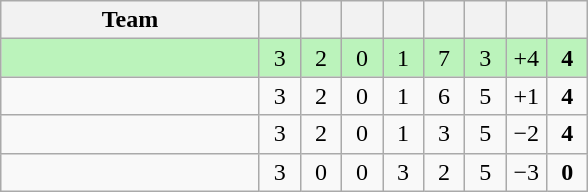<table class="wikitable" style="text-align: center;">
<tr>
<th width=165>Team</th>
<th width=20></th>
<th width=20></th>
<th width=20></th>
<th width=20></th>
<th width=20></th>
<th width=20></th>
<th width=20></th>
<th width=20></th>
</tr>
<tr bgcolor=#BBF3BB>
<td align=left></td>
<td>3</td>
<td>2</td>
<td>0</td>
<td>1</td>
<td>7</td>
<td>3</td>
<td>+4</td>
<td><strong>4</strong></td>
</tr>
<tr>
<td align="left"></td>
<td>3</td>
<td>2</td>
<td>0</td>
<td>1</td>
<td>6</td>
<td>5</td>
<td>+1</td>
<td><strong>4</strong></td>
</tr>
<tr>
<td align=left></td>
<td>3</td>
<td>2</td>
<td>0</td>
<td>1</td>
<td>3</td>
<td>5</td>
<td>−2</td>
<td><strong>4</strong></td>
</tr>
<tr>
<td align=left></td>
<td>3</td>
<td>0</td>
<td>0</td>
<td>3</td>
<td>2</td>
<td>5</td>
<td>−3</td>
<td><strong>0</strong></td>
</tr>
</table>
